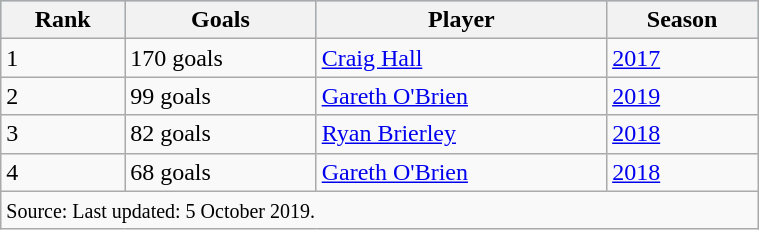<table class="wikitable" style="width:40%;">
<tr style="background:#87cefa;">
<th>Rank</th>
<th>Goals</th>
<th>Player</th>
<th>Season</th>
</tr>
<tr>
<td>1</td>
<td>170 goals</td>
<td> <a href='#'>Craig Hall</a></td>
<td><a href='#'>2017</a></td>
</tr>
<tr>
<td>2</td>
<td>99 goals</td>
<td> <a href='#'>Gareth O'Brien</a></td>
<td><a href='#'>2019</a></td>
</tr>
<tr>
<td>3</td>
<td>82 goals</td>
<td> <a href='#'>Ryan Brierley</a></td>
<td><a href='#'>2018</a></td>
</tr>
<tr>
<td>4</td>
<td>68 goals</td>
<td> <a href='#'>Gareth O'Brien</a></td>
<td><a href='#'>2018</a></td>
</tr>
<tr>
<td colspan=4><small>Source: Last updated: 5 October 2019.</small></td>
</tr>
</table>
